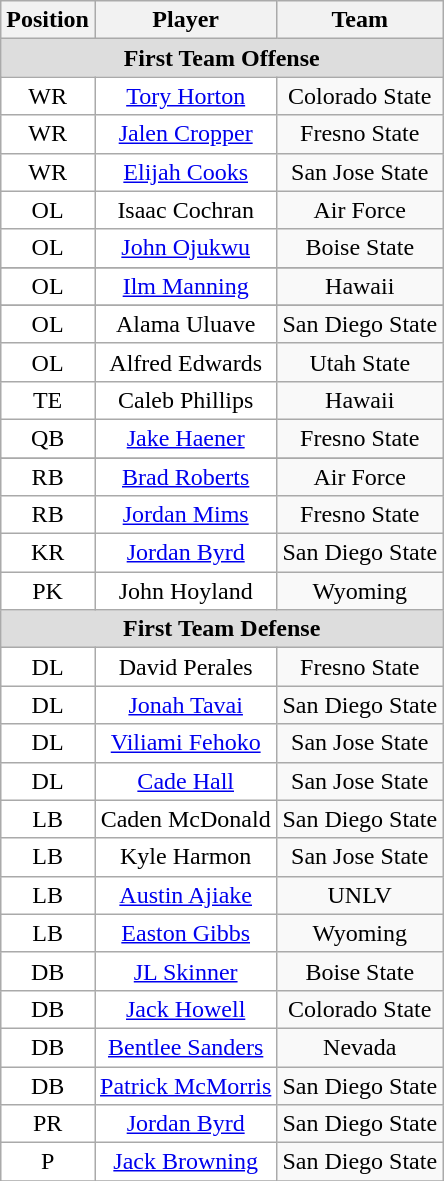<table class="wikitable" border="0">
<tr>
<th>Position</th>
<th>Player</th>
<th>Team</th>
</tr>
<tr>
<td colspan="3" style="text-align:center; background:#ddd;"><strong>First Team Offense </strong></td>
</tr>
<tr style="text-align:center;">
<td style="background:white">WR</td>
<td style="background:white"><a href='#'>Tory Horton</a></td>
<td style=>Colorado State</td>
</tr>
<tr style="text-align:center;">
<td style="background:white">WR</td>
<td style="background:white"><a href='#'>Jalen Cropper</a></td>
<td style=>Fresno State</td>
</tr>
<tr style="text-align:center;">
<td style="background:white">WR</td>
<td style="background:white"><a href='#'>Elijah Cooks</a></td>
<td style=>San Jose State</td>
</tr>
<tr style="text-align:center;">
<td style="background:white">OL</td>
<td style="background:white">Isaac Cochran</td>
<td style=>Air Force</td>
</tr>
<tr style="text-align:center;">
<td style="background:white">OL</td>
<td style="background:white"><a href='#'>John Ojukwu</a></td>
<td style=>Boise State</td>
</tr>
<tr>
</tr>
<tr style="text-align:center;">
<td style="background:white">OL</td>
<td style="background:white"><a href='#'>Ilm Manning</a></td>
<td style=>Hawaii</td>
</tr>
<tr>
</tr>
<tr style="text-align:center;">
<td style="background:white">OL</td>
<td style="background:white">Alama Uluave</td>
<td style=>San Diego State</td>
</tr>
<tr style="text-align:center;">
<td style="background:white">OL</td>
<td style="background:white">Alfred Edwards</td>
<td style=>Utah State</td>
</tr>
<tr style="text-align:center;">
<td style="background:white">TE</td>
<td style="background:white">Caleb Phillips</td>
<td style=>Hawaii</td>
</tr>
<tr style="text-align:center;">
<td style="background:white">QB</td>
<td style="background:white"><a href='#'>Jake Haener</a></td>
<td style=>Fresno State</td>
</tr>
<tr>
</tr>
<tr style="text-align:center;">
<td style="background:white">RB</td>
<td style="background:white"><a href='#'>Brad Roberts</a></td>
<td style=>Air Force</td>
</tr>
<tr style="text-align:center;">
<td style="background:white">RB</td>
<td style="background:white"><a href='#'>Jordan Mims</a></td>
<td style=>Fresno State</td>
</tr>
<tr style="text-align:center;">
<td style="background:white">KR</td>
<td style="background:white"><a href='#'>Jordan Byrd</a></td>
<td style=>San Diego State</td>
</tr>
<tr style="text-align:center;">
<td style="background:white">PK</td>
<td style="background:white">John Hoyland</td>
<td style=>Wyoming</td>
</tr>
<tr>
<td colspan="3" style="text-align:center; background:#ddd;"><strong>First Team Defense</strong></td>
</tr>
<tr style="text-align:center;">
<td style="background:white">DL</td>
<td style="background:white">David Perales</td>
<td style=>Fresno State</td>
</tr>
<tr style="text-align:center;">
<td style="background:white">DL</td>
<td style="background:white"><a href='#'>Jonah Tavai</a></td>
<td style=>San Diego State</td>
</tr>
<tr style="text-align:center;">
<td style="background:white">DL</td>
<td style="background:white"><a href='#'>Viliami Fehoko</a></td>
<td style=>San Jose State</td>
</tr>
<tr style="text-align:center;">
<td style="background:white">DL</td>
<td style="background:white"><a href='#'>Cade Hall</a></td>
<td style=>San Jose State</td>
</tr>
<tr style="text-align:center;">
<td style="background:white">LB</td>
<td style="background:white">Caden McDonald</td>
<td style=>San Diego State</td>
</tr>
<tr style="text-align:center;">
<td style="background:white">LB</td>
<td style="background:white">Kyle Harmon</td>
<td style=>San Jose State</td>
</tr>
<tr style="text-align:center;">
<td style="background:white">LB</td>
<td style="background:white"><a href='#'>Austin Ajiake</a></td>
<td style=>UNLV</td>
</tr>
<tr style="text-align:center;">
<td style="background:white">LB</td>
<td style="background:white"><a href='#'>Easton Gibbs</a></td>
<td style=>Wyoming</td>
</tr>
<tr style="text-align:center;">
<td style="background:white">DB</td>
<td style="background:white"><a href='#'>JL Skinner</a></td>
<td style=>Boise State</td>
</tr>
<tr style="text-align:center;">
<td style="background:white">DB</td>
<td style="background:white"><a href='#'>Jack Howell</a></td>
<td style=>Colorado State</td>
</tr>
<tr style="text-align:center;">
<td style="background:white">DB</td>
<td style="background:white"><a href='#'>Bentlee Sanders</a></td>
<td style=>Nevada</td>
</tr>
<tr style="text-align:center;">
<td style="background:white">DB</td>
<td style="background:white"><a href='#'>Patrick McMorris</a></td>
<td style=>San Diego State</td>
</tr>
<tr style="text-align:center;">
<td style="background:white">PR</td>
<td style="background:white"><a href='#'>Jordan Byrd</a></td>
<td style=>San Diego State</td>
</tr>
<tr style="text-align:center;">
<td style="background:white">P</td>
<td style="background:white"><a href='#'>Jack Browning</a></td>
<td style=>San Diego State</td>
</tr>
<tr>
</tr>
</table>
